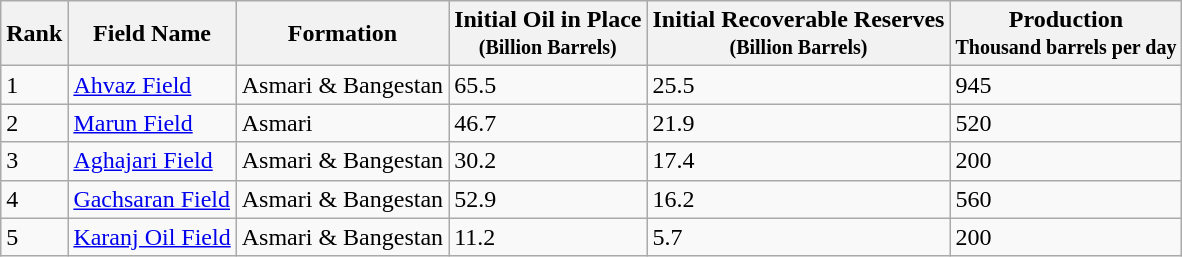<table class="wikitable" style="text-align: left;">
<tr>
<th>Rank</th>
<th>Field Name</th>
<th>Formation</th>
<th>Initial Oil in Place <br><small>(Billion Barrels)</small></th>
<th>Initial Recoverable Reserves <br><small>(Billion Barrels)</small></th>
<th>Production <br><small>Thousand barrels per day</small></th>
</tr>
<tr>
<td>1</td>
<td><a href='#'>Ahvaz Field</a></td>
<td>Asmari & Bangestan</td>
<td>65.5</td>
<td>25.5</td>
<td>945</td>
</tr>
<tr>
<td>2</td>
<td><a href='#'>Marun Field</a></td>
<td>Asmari</td>
<td>46.7</td>
<td>21.9</td>
<td>520</td>
</tr>
<tr>
<td>3</td>
<td><a href='#'>Aghajari Field</a></td>
<td>Asmari & Bangestan</td>
<td>30.2</td>
<td>17.4</td>
<td>200</td>
</tr>
<tr>
<td>4</td>
<td><a href='#'>Gachsaran Field</a></td>
<td>Asmari & Bangestan</td>
<td>52.9</td>
<td>16.2</td>
<td>560</td>
</tr>
<tr>
<td>5</td>
<td><a href='#'>Karanj Oil Field</a></td>
<td>Asmari & Bangestan</td>
<td>11.2</td>
<td>5.7</td>
<td>200</td>
</tr>
</table>
